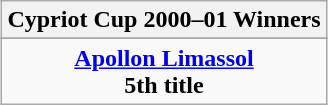<table class="wikitable" style="text-align:center;margin: 0 auto;">
<tr>
<th>Cypriot Cup 2000–01 Winners</th>
</tr>
<tr>
</tr>
<tr>
<td><strong><a href='#'>Apollon Limassol</a></strong><br><strong>5th title</strong></td>
</tr>
</table>
